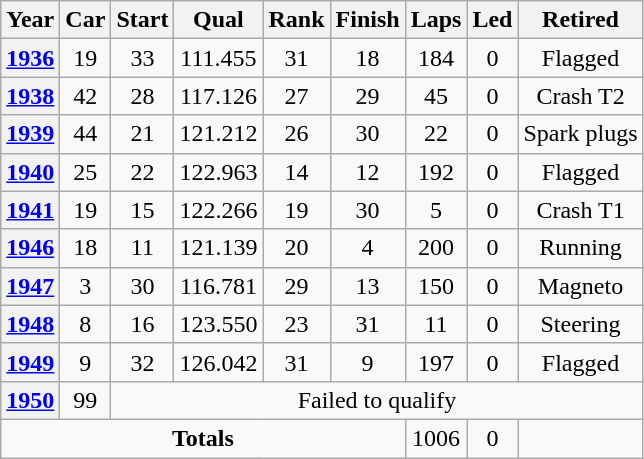<table class="wikitable" style="text-align:center">
<tr>
<th>Year</th>
<th>Car</th>
<th>Start</th>
<th>Qual</th>
<th>Rank</th>
<th>Finish</th>
<th>Laps</th>
<th>Led</th>
<th>Retired</th>
</tr>
<tr>
<th><a href='#'>1936</a></th>
<td>19</td>
<td>33</td>
<td>111.455</td>
<td>31</td>
<td>18</td>
<td>184</td>
<td>0</td>
<td>Flagged</td>
</tr>
<tr>
<th><a href='#'>1938</a></th>
<td>42</td>
<td>28</td>
<td>117.126</td>
<td>27</td>
<td>29</td>
<td>45</td>
<td>0</td>
<td>Crash T2</td>
</tr>
<tr>
<th><a href='#'>1939</a></th>
<td>44</td>
<td>21</td>
<td>121.212</td>
<td>26</td>
<td>30</td>
<td>22</td>
<td>0</td>
<td>Spark plugs</td>
</tr>
<tr>
<th><a href='#'>1940</a></th>
<td>25</td>
<td>22</td>
<td>122.963</td>
<td>14</td>
<td>12</td>
<td>192</td>
<td>0</td>
<td>Flagged</td>
</tr>
<tr>
<th><a href='#'>1941</a></th>
<td>19</td>
<td>15</td>
<td>122.266</td>
<td>19</td>
<td>30</td>
<td>5</td>
<td>0</td>
<td>Crash T1</td>
</tr>
<tr>
<th><a href='#'>1946</a></th>
<td>18</td>
<td>11</td>
<td>121.139</td>
<td>20</td>
<td>4</td>
<td>200</td>
<td>0</td>
<td>Running</td>
</tr>
<tr>
<th><a href='#'>1947</a></th>
<td>3</td>
<td>30</td>
<td>116.781</td>
<td>29</td>
<td>13</td>
<td>150</td>
<td>0</td>
<td>Magneto</td>
</tr>
<tr>
<th><a href='#'>1948</a></th>
<td>8</td>
<td>16</td>
<td>123.550</td>
<td>23</td>
<td>31</td>
<td>11</td>
<td>0</td>
<td>Steering</td>
</tr>
<tr>
<th><a href='#'>1949</a></th>
<td>9</td>
<td>32</td>
<td>126.042</td>
<td>31</td>
<td>9</td>
<td>197</td>
<td>0</td>
<td>Flagged</td>
</tr>
<tr>
<th><a href='#'>1950</a></th>
<td>99</td>
<td colspan="7">Failed to qualify</td>
</tr>
<tr>
<td colspan=6><strong>Totals</strong></td>
<td>1006</td>
<td>0</td>
<td></td>
</tr>
</table>
